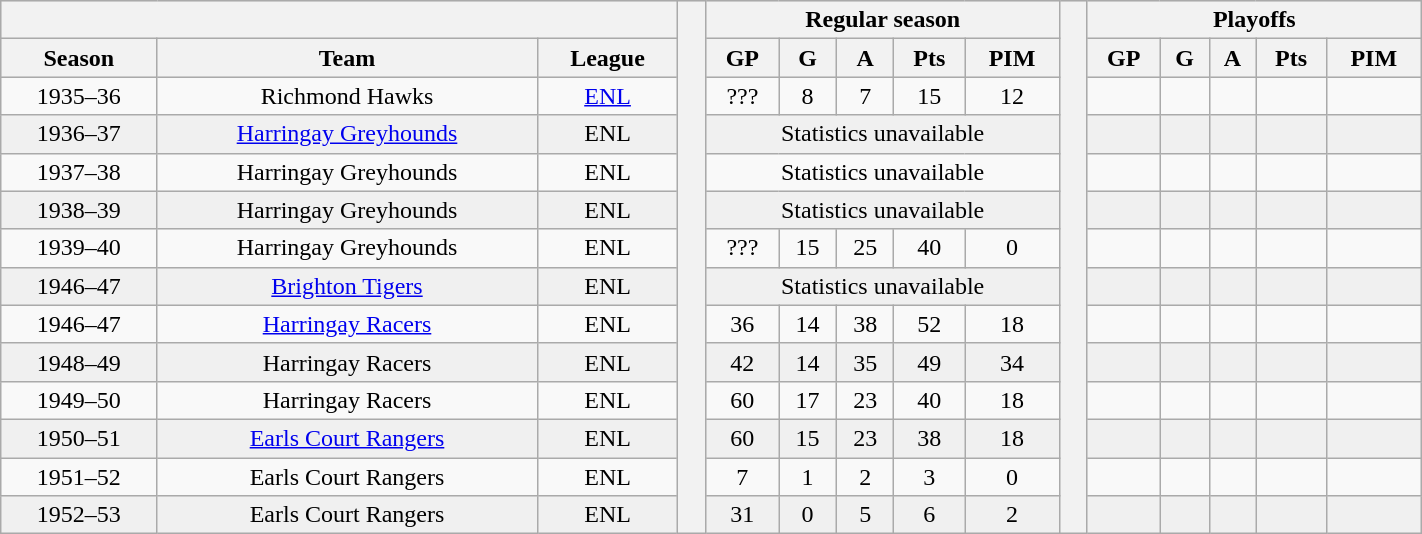<table class="wikitable"| BORDER="0" CELLPADDING="1" CELLSPACING="0" width="75%" style="text-align:center">
<tr bgcolor="#e0e0e0">
<th colspan="3" bgcolor="#ffffff"> </th>
<th rowspan="99" bgcolor="#ffffff"> </th>
<th colspan="5">Regular season</th>
<th rowspan="99" bgcolor="#ffffff"> </th>
<th colspan="5">Playoffs</th>
</tr>
<tr bgcolor="#e0e0e0">
<th>Season</th>
<th>Team</th>
<th>League</th>
<th>GP</th>
<th>G</th>
<th>A</th>
<th>Pts</th>
<th>PIM</th>
<th>GP</th>
<th>G</th>
<th>A</th>
<th>Pts</th>
<th>PIM</th>
</tr>
<tr ALIGN="center">
<td>1935–36</td>
<td>Richmond Hawks</td>
<td><a href='#'>ENL</a></td>
<td>???</td>
<td>8</td>
<td>7</td>
<td>15</td>
<td>12</td>
<td></td>
<td></td>
<td></td>
<td></td>
<td></td>
</tr>
<tr ALIGN="center" bgcolor="#f0f0f0">
<td>1936–37</td>
<td><a href='#'>Harringay Greyhounds</a></td>
<td>ENL</td>
<td colspan="5">Statistics unavailable</td>
<td></td>
<td></td>
<td></td>
<td></td>
<td></td>
</tr>
<tr ALIGN="center">
<td>1937–38</td>
<td>Harringay Greyhounds</td>
<td>ENL</td>
<td colspan="5">Statistics unavailable</td>
<td></td>
<td></td>
<td></td>
<td></td>
<td></td>
</tr>
<tr ALIGN="center" bgcolor="#f0f0f0">
<td>1938–39</td>
<td>Harringay Greyhounds</td>
<td>ENL</td>
<td colspan="5">Statistics unavailable</td>
<td></td>
<td></td>
<td></td>
<td></td>
<td></td>
</tr>
<tr ALIGN="center">
<td>1939–40</td>
<td>Harringay Greyhounds</td>
<td>ENL</td>
<td>???</td>
<td>15</td>
<td>25</td>
<td>40</td>
<td>0</td>
<td></td>
<td></td>
<td></td>
<td></td>
<td></td>
</tr>
<tr ALIGN="center" bgcolor="#f0f0f0">
<td>1946–47</td>
<td><a href='#'>Brighton Tigers</a></td>
<td>ENL</td>
<td colspan="5">Statistics unavailable</td>
<td></td>
<td></td>
<td></td>
<td></td>
<td></td>
</tr>
<tr ALIGN="center">
<td>1946–47</td>
<td><a href='#'>Harringay Racers</a></td>
<td>ENL</td>
<td>36</td>
<td>14</td>
<td>38</td>
<td>52</td>
<td>18</td>
<td></td>
<td></td>
<td></td>
<td></td>
<td></td>
</tr>
<tr ALIGN="center" bgcolor="#f0f0f0">
<td>1948–49</td>
<td>Harringay Racers</td>
<td>ENL</td>
<td>42</td>
<td>14</td>
<td>35</td>
<td>49</td>
<td>34</td>
<td></td>
<td></td>
<td></td>
<td></td>
<td></td>
</tr>
<tr ALIGN="center">
<td>1949–50</td>
<td>Harringay Racers</td>
<td>ENL</td>
<td>60</td>
<td>17</td>
<td>23</td>
<td>40</td>
<td>18</td>
<td></td>
<td></td>
<td></td>
<td></td>
<td></td>
</tr>
<tr ALIGN="center" bgcolor="#f0f0f0">
<td>1950–51</td>
<td><a href='#'>Earls Court Rangers</a></td>
<td>ENL</td>
<td>60</td>
<td>15</td>
<td>23</td>
<td>38</td>
<td>18</td>
<td></td>
<td></td>
<td></td>
<td></td>
<td></td>
</tr>
<tr ALIGN="center">
<td>1951–52</td>
<td>Earls Court Rangers</td>
<td>ENL</td>
<td>7</td>
<td>1</td>
<td>2</td>
<td>3</td>
<td>0</td>
<td></td>
<td></td>
<td></td>
<td></td>
<td></td>
</tr>
<tr ALIGN="center" bgcolor="#f0f0f0">
<td>1952–53</td>
<td>Earls Court Rangers</td>
<td>ENL</td>
<td>31</td>
<td>0</td>
<td>5</td>
<td>6</td>
<td>2</td>
<td></td>
<td></td>
<td></td>
<td></td>
<td></td>
</tr>
</table>
